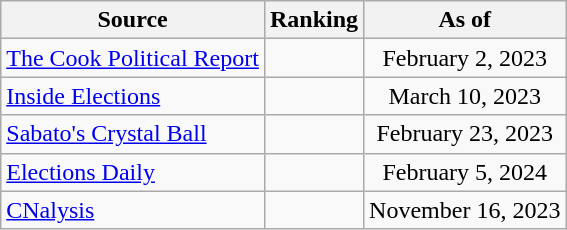<table class="wikitable" style="text-align:center">
<tr>
<th>Source</th>
<th>Ranking</th>
<th>As of</th>
</tr>
<tr>
<td style="text-align:left"><a href='#'>The Cook Political Report</a></td>
<td></td>
<td>February 2, 2023</td>
</tr>
<tr>
<td style="text-align:left"><a href='#'>Inside Elections</a></td>
<td></td>
<td>March 10, 2023</td>
</tr>
<tr>
<td style="text-align:left"><a href='#'>Sabato's Crystal Ball</a></td>
<td></td>
<td>February 23, 2023</td>
</tr>
<tr>
<td style="text-align:left"><a href='#'>Elections Daily</a></td>
<td></td>
<td>February 5, 2024</td>
</tr>
<tr>
<td style="text-align:left"><a href='#'>CNalysis</a></td>
<td></td>
<td>November 16, 2023</td>
</tr>
</table>
